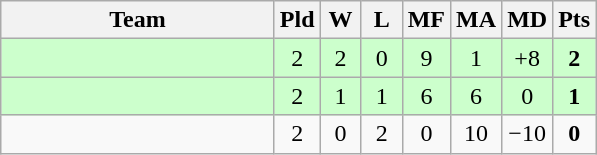<table class=wikitable style="text-align:center">
<tr>
<th width=175>Team</th>
<th width=20>Pld</th>
<th width=20>W</th>
<th width=20>L</th>
<th width=20>MF</th>
<th width=20>MA</th>
<th width=20>MD</th>
<th width=20>Pts</th>
</tr>
<tr bgcolor=ccffcc>
<td align=left></td>
<td>2</td>
<td>2</td>
<td>0</td>
<td>9</td>
<td>1</td>
<td>+8</td>
<td><strong>2</strong></td>
</tr>
<tr bgcolor=ccffcc>
<td align=left></td>
<td>2</td>
<td>1</td>
<td>1</td>
<td>6</td>
<td>6</td>
<td>0</td>
<td><strong>1</strong></td>
</tr>
<tr>
<td align=left></td>
<td>2</td>
<td>0</td>
<td>2</td>
<td>0</td>
<td>10</td>
<td>−10</td>
<td><strong>0</strong></td>
</tr>
</table>
